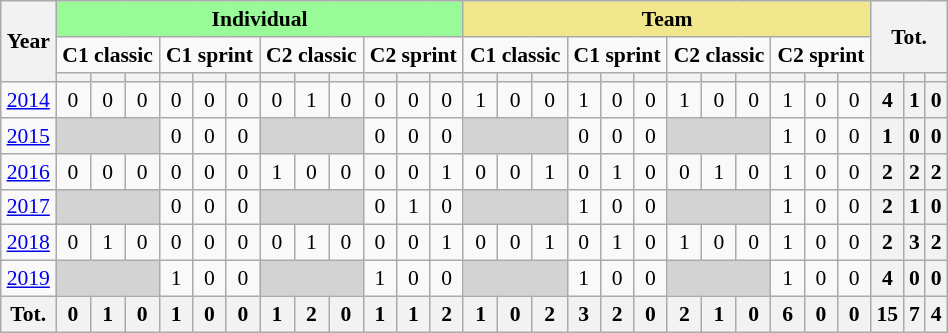<table class="wikitable" width=50% style="font-size:90%; text-align:center;">
<tr>
<th rowspan=3>Year</th>
<td colspan=12 bgcolor=palegreen><strong>Individual</strong></td>
<td colspan=12 bgcolor=khaki><strong>Team</strong></td>
<th rowspan=2 colspan=3><strong>Tot.</strong></th>
</tr>
<tr>
<td colspan=3><strong>C1 classic</strong></td>
<td colspan=3><strong>C1 sprint</strong></td>
<td colspan=3><strong>C2 classic</strong></td>
<td colspan=3><strong>C2 sprint</strong></td>
<td colspan=3><strong>C1 classic</strong></td>
<td colspan=3><strong>C1 sprint</strong></td>
<td colspan=3><strong>C2 classic</strong></td>
<td colspan=3><strong>C2 sprint</strong></td>
</tr>
<tr>
<th></th>
<th></th>
<th></th>
<th></th>
<th></th>
<th></th>
<th></th>
<th></th>
<th></th>
<th></th>
<th></th>
<th></th>
<th></th>
<th></th>
<th></th>
<th></th>
<th></th>
<th></th>
<th></th>
<th></th>
<th></th>
<th></th>
<th></th>
<th></th>
<th></th>
<th></th>
<th></th>
</tr>
<tr>
<td><a href='#'>2014</a></td>
<td>0</td>
<td>0</td>
<td>0</td>
<td>0</td>
<td>0</td>
<td>0</td>
<td>0</td>
<td>1</td>
<td>0</td>
<td>0</td>
<td>0</td>
<td>0</td>
<td>1</td>
<td>0</td>
<td>0</td>
<td>1</td>
<td>0</td>
<td>0</td>
<td>1</td>
<td>0</td>
<td>0</td>
<td>1</td>
<td>0</td>
<td>0</td>
<th>4</th>
<th>1</th>
<th>0</th>
</tr>
<tr>
<td><a href='#'>2015</a></td>
<td bgcolor=lightgrey colspan=3></td>
<td>0</td>
<td>0</td>
<td>0</td>
<td bgcolor=lightgrey colspan=3></td>
<td>0</td>
<td>0</td>
<td>0</td>
<td bgcolor=lightgrey colspan=3></td>
<td>0</td>
<td>0</td>
<td>0</td>
<td bgcolor=lightgrey colspan=3></td>
<td>1</td>
<td>0</td>
<td>0</td>
<th>1</th>
<th>0</th>
<th>0</th>
</tr>
<tr>
<td><a href='#'>2016</a></td>
<td>0</td>
<td>0</td>
<td>0</td>
<td>0</td>
<td>0</td>
<td>0</td>
<td>1</td>
<td>0</td>
<td>0</td>
<td>0</td>
<td>0</td>
<td>1</td>
<td>0</td>
<td>0</td>
<td>1</td>
<td>0</td>
<td>1</td>
<td>0</td>
<td>0</td>
<td>1</td>
<td>0</td>
<td>1</td>
<td>0</td>
<td>0</td>
<th>2</th>
<th>2</th>
<th>2</th>
</tr>
<tr>
<td><a href='#'>2017</a></td>
<td bgcolor=lightgrey colspan=3></td>
<td>0</td>
<td>0</td>
<td>0</td>
<td bgcolor=lightgrey colspan=3></td>
<td>0</td>
<td>1</td>
<td>0</td>
<td bgcolor=lightgrey colspan=3></td>
<td>1</td>
<td>0</td>
<td>0</td>
<td bgcolor=lightgrey colspan=3></td>
<td>1</td>
<td>0</td>
<td>0</td>
<th>2</th>
<th>1</th>
<th>0</th>
</tr>
<tr>
<td><a href='#'>2018</a></td>
<td>0</td>
<td>1</td>
<td>0</td>
<td>0</td>
<td>0</td>
<td>0</td>
<td>0</td>
<td>1</td>
<td>0</td>
<td>0</td>
<td>0</td>
<td>1</td>
<td>0</td>
<td>0</td>
<td>1</td>
<td>0</td>
<td>1</td>
<td>0</td>
<td>1</td>
<td>0</td>
<td>0</td>
<td>1</td>
<td>0</td>
<td>0</td>
<th>2</th>
<th>3</th>
<th>2</th>
</tr>
<tr>
<td><a href='#'>2019</a></td>
<td bgcolor=lightgrey colspan=3></td>
<td>1</td>
<td>0</td>
<td>0</td>
<td bgcolor=lightgrey colspan=3></td>
<td>1</td>
<td>0</td>
<td>0</td>
<td bgcolor=lightgrey colspan=3></td>
<td>1</td>
<td>0</td>
<td>0</td>
<td bgcolor=lightgrey colspan=3></td>
<td>1</td>
<td>0</td>
<td>0</td>
<th>4</th>
<th>0</th>
<th>0</th>
</tr>
<tr>
<th>Tot.</th>
<th>0</th>
<th>1</th>
<th>0</th>
<th>1</th>
<th>0</th>
<th>0</th>
<th>1</th>
<th>2</th>
<th>0</th>
<th>1</th>
<th>1</th>
<th>2</th>
<th>1</th>
<th>0</th>
<th>2</th>
<th>3</th>
<th>2</th>
<th>0</th>
<th>2</th>
<th>1</th>
<th>0</th>
<th>6</th>
<th>0</th>
<th>0</th>
<th>15</th>
<th>7</th>
<th>4</th>
</tr>
</table>
